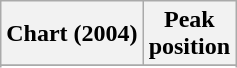<table class="wikitable sortable plainrowheaders" style="text-align:center;">
<tr>
<th scope="col">Chart (2004)</th>
<th scope="col">Peak<br>position</th>
</tr>
<tr>
</tr>
<tr>
</tr>
</table>
